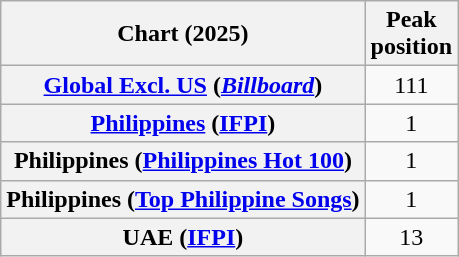<table class="wikitable sortable plainrowheaders" style="text-align:center">
<tr>
<th scope="col">Chart (2025)</th>
<th scope="col">Peak<br>position</th>
</tr>
<tr>
<th scope="row"><a href='#'>Global Excl. US</a> (<em><a href='#'>Billboard</a></em>)</th>
<td>111</td>
</tr>
<tr>
<th scope="row"><a href='#'>Philippines</a> (<a href='#'>IFPI</a>)</th>
<td>1</td>
</tr>
<tr>
<th scope="row">Philippines (<a href='#'>Philippines Hot 100</a>)</th>
<td>1</td>
</tr>
<tr>
<th scope="row">Philippines (<a href='#'>Top Philippine Songs</a>)</th>
<td>1</td>
</tr>
<tr>
<th scope="row">UAE (<a href='#'>IFPI</a>)</th>
<td>13</td>
</tr>
</table>
